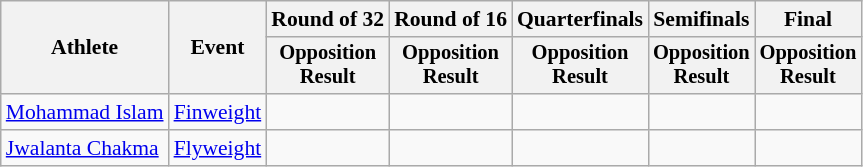<table class="wikitable" style="font-size:90%">
<tr>
<th rowspan=2>Athlete</th>
<th rowspan=2>Event</th>
<th>Round of 32</th>
<th>Round of 16</th>
<th>Quarterfinals</th>
<th>Semifinals</th>
<th colspan=2>Final</th>
</tr>
<tr style="font-size:95%">
<th>Opposition<br>Result</th>
<th>Opposition<br>Result</th>
<th>Opposition<br>Result</th>
<th>Opposition<br>Result</th>
<th>Opposition<br>Result</th>
</tr>
<tr align=center>
<td align=left><a href='#'>Mohammad Islam</a></td>
<td align=left><a href='#'>Finweight</a></td>
<td></td>
<td></td>
<td></td>
<td></td>
<td></td>
</tr>
<tr align=center>
<td align=left><a href='#'>Jwalanta Chakma</a></td>
<td align=left><a href='#'>Flyweight</a></td>
<td></td>
<td></td>
<td></td>
<td></td>
<td></td>
</tr>
</table>
